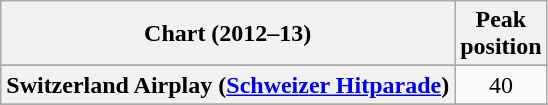<table class="wikitable sortable plainrowheaders" style="text-align:center">
<tr>
<th>Chart (2012–13)</th>
<th>Peak<br>position</th>
</tr>
<tr>
</tr>
<tr>
</tr>
<tr>
</tr>
<tr>
</tr>
<tr>
</tr>
<tr>
<th scope="row">Switzerland Airplay (<a href='#'>Schweizer Hitparade</a>)</th>
<td>40</td>
</tr>
<tr>
</tr>
<tr>
</tr>
<tr>
</tr>
</table>
